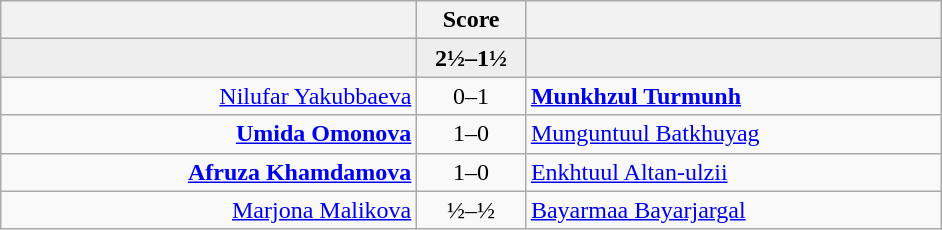<table class="wikitable" style="text-align: center; ">
<tr>
<th align="right" width="270"></th>
<th width="65">Score</th>
<th align="left" width="270"></th>
</tr>
<tr style="background:#eeeeee;">
<td align=right></td>
<td align=center><strong>2½–1½</strong></td>
<td align=left></td>
</tr>
<tr>
<td align=right><a href='#'>Nilufar Yakubbaeva</a></td>
<td align=center>0–1</td>
<td align=left><strong><a href='#'>Munkhzul Turmunh</a></strong></td>
</tr>
<tr>
<td align=right><strong><a href='#'>Umida Omonova</a></strong></td>
<td align=center>1–0</td>
<td align=left><a href='#'>Munguntuul Batkhuyag</a></td>
</tr>
<tr>
<td align=right><strong><a href='#'>Afruza Khamdamova</a></strong></td>
<td align=center>1–0</td>
<td align=left><a href='#'>Enkhtuul Altan-ulzii</a></td>
</tr>
<tr>
<td align=right><a href='#'>Marjona Malikova</a></td>
<td align=center>½–½</td>
<td align=left><a href='#'>Bayarmaa Bayarjargal</a></td>
</tr>
</table>
